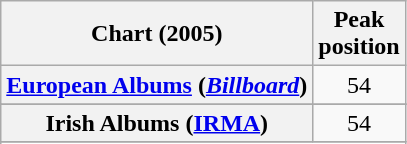<table class="wikitable plainrowheaders sortable" style="text-align:center;">
<tr>
<th scope="col">Chart (2005)</th>
<th scope="col">Peak<br>position</th>
</tr>
<tr>
<th scope="row"><a href='#'>European Albums</a> (<em><a href='#'>Billboard</a></em>)</th>
<td style="text-align:center;">54</td>
</tr>
<tr>
</tr>
<tr>
<th scope="row">Irish Albums (<a href='#'>IRMA</a>)</th>
<td style="text-align:center;">54</td>
</tr>
<tr>
</tr>
<tr>
</tr>
</table>
